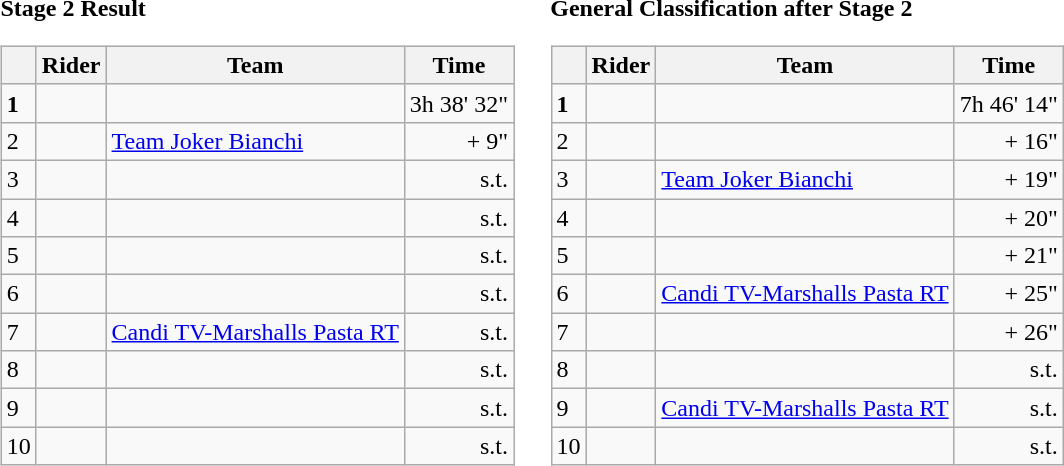<table>
<tr>
<td><strong>Stage 2 Result</strong><br><table class="wikitable">
<tr>
<th></th>
<th>Rider</th>
<th>Team</th>
<th>Time</th>
</tr>
<tr>
<td><strong>1</strong></td>
<td><strong></strong></td>
<td><strong></strong></td>
<td align="right">3h 38' 32"</td>
</tr>
<tr>
<td>2</td>
<td></td>
<td><a href='#'>Team Joker Bianchi</a></td>
<td align="right">+ 9"</td>
</tr>
<tr>
<td>3</td>
<td></td>
<td></td>
<td align="right">s.t.</td>
</tr>
<tr>
<td>4</td>
<td></td>
<td></td>
<td align="right">s.t.</td>
</tr>
<tr>
<td>5</td>
<td></td>
<td></td>
<td align="right">s.t.</td>
</tr>
<tr>
<td>6</td>
<td></td>
<td></td>
<td align="right">s.t.</td>
</tr>
<tr>
<td>7</td>
<td></td>
<td><a href='#'>Candi TV-Marshalls Pasta RT</a></td>
<td align="right">s.t.</td>
</tr>
<tr>
<td>8</td>
<td></td>
<td></td>
<td align="right">s.t.</td>
</tr>
<tr>
<td>9</td>
<td>  </td>
<td></td>
<td align="right">s.t.</td>
</tr>
<tr>
<td>10</td>
<td></td>
<td></td>
<td align="right">s.t.</td>
</tr>
</table>
</td>
<td></td>
<td><strong>General Classification after Stage 2</strong><br><table class="wikitable">
<tr>
<th></th>
<th>Rider</th>
<th>Team</th>
<th>Time</th>
</tr>
<tr>
<td><strong>1</strong></td>
<td><strong></strong> </td>
<td><strong></strong></td>
<td align="right">7h 46' 14"</td>
</tr>
<tr>
<td>2</td>
<td></td>
<td></td>
<td align="right">+ 16"</td>
</tr>
<tr>
<td>3</td>
<td></td>
<td><a href='#'>Team Joker Bianchi</a></td>
<td align="right">+ 19"</td>
</tr>
<tr>
<td>4</td>
<td> </td>
<td></td>
<td align="right">+ 20"</td>
</tr>
<tr>
<td>5</td>
<td></td>
<td></td>
<td align="right">+ 21"</td>
</tr>
<tr>
<td>6</td>
<td></td>
<td><a href='#'>Candi TV-Marshalls Pasta RT</a></td>
<td align="right">+ 25"</td>
</tr>
<tr>
<td>7</td>
<td></td>
<td></td>
<td align="right">+ 26"</td>
</tr>
<tr>
<td>8</td>
<td></td>
<td></td>
<td align="right">s.t.</td>
</tr>
<tr>
<td>9</td>
<td></td>
<td><a href='#'>Candi TV-Marshalls Pasta RT</a></td>
<td align="right">s.t.</td>
</tr>
<tr>
<td>10</td>
<td></td>
<td></td>
<td align="right">s.t.</td>
</tr>
</table>
</td>
</tr>
</table>
